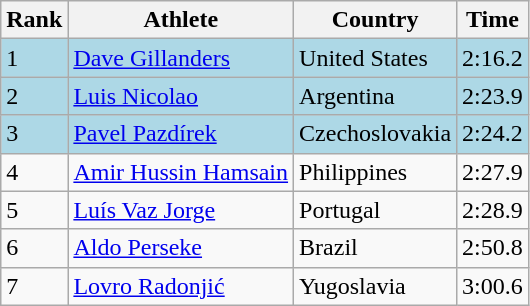<table class="wikitable">
<tr>
<th>Rank</th>
<th>Athlete</th>
<th>Country</th>
<th>Time</th>
</tr>
<tr bgcolor=lightblue>
<td>1</td>
<td><a href='#'>Dave Gillanders</a></td>
<td>United States</td>
<td>2:16.2</td>
</tr>
<tr bgcolor=lightblue>
<td>2</td>
<td><a href='#'>Luis Nicolao</a></td>
<td>Argentina</td>
<td>2:23.9</td>
</tr>
<tr bgcolor=lightblue>
<td>3</td>
<td><a href='#'>Pavel Pazdírek</a></td>
<td>Czechoslovakia</td>
<td>2:24.2</td>
</tr>
<tr>
<td>4</td>
<td><a href='#'>Amir Hussin Hamsain</a></td>
<td>Philippines</td>
<td>2:27.9</td>
</tr>
<tr>
<td>5</td>
<td><a href='#'>Luís Vaz Jorge</a></td>
<td>Portugal</td>
<td>2:28.9</td>
</tr>
<tr>
<td>6</td>
<td><a href='#'>Aldo Perseke</a></td>
<td>Brazil</td>
<td>2:50.8</td>
</tr>
<tr>
<td>7</td>
<td><a href='#'>Lovro Radonjić</a></td>
<td>Yugoslavia</td>
<td>3:00.6</td>
</tr>
</table>
